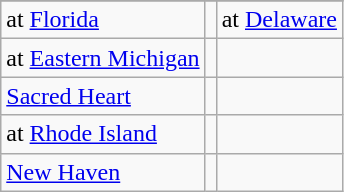<table class="wikitable">
<tr>
</tr>
<tr>
<td>at <a href='#'>Florida</a></td>
<td></td>
<td>at <a href='#'>Delaware</a></td>
</tr>
<tr>
<td>at <a href='#'>Eastern Michigan</a></td>
<td></td>
<td></td>
</tr>
<tr>
<td><a href='#'>Sacred Heart</a></td>
<td></td>
<td></td>
</tr>
<tr>
<td>at <a href='#'>Rhode Island</a></td>
<td></td>
<td></td>
</tr>
<tr>
<td><a href='#'>New Haven</a></td>
<td></td>
<td></td>
</tr>
</table>
